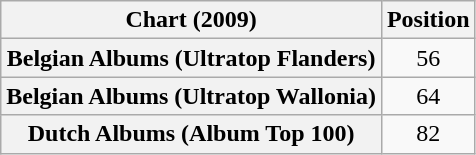<table class="wikitable sortable plainrowheaders" style="text-align:center">
<tr>
<th>Chart (2009)</th>
<th>Position</th>
</tr>
<tr>
<th scope="row">Belgian Albums (Ultratop Flanders)</th>
<td>56</td>
</tr>
<tr>
<th scope="row">Belgian Albums (Ultratop Wallonia)</th>
<td>64</td>
</tr>
<tr>
<th scope="row">Dutch Albums (Album Top 100)</th>
<td>82</td>
</tr>
</table>
